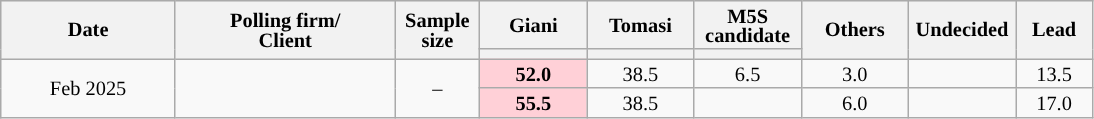<table class="wikitable collapsible collapsed" style="text-align:center;font-size:85%;line-height:13px">
<tr style="height:30px; background-color:#E9E9E9">
<th style="width:110px;" rowspan="2">Date</th>
<th style="width:140px;" rowspan="2">Polling firm/<br>Client</th>
<th style="width:50px;" rowspan="2">Sample size</th>
<th style="width:65px;">Giani</th>
<th style="width:65px;">Tomasi</th>
<th style="width:65px;">M5S candidate</th>
<th style="width:65px;" rowspan="2">Others</th>
<th style="width:65px;" rowspan="2">Undecided</th>
<th style="width:45px;" rowspan="2">Lead</th>
</tr>
<tr>
<th style="background:"></th>
<th style="background:"></th>
<th style="background:"></th>
</tr>
<tr>
<td rowspan="3">Feb 2025</td>
<td rowspan="3"></td>
<td rowspan="3">–</td>
<td style="background:#FFD0D7"><strong>52.0</strong></td>
<td>38.5</td>
<td>6.5</td>
<td>3.0</td>
<td></td>
<td style="background:">13.5</td>
</tr>
<tr>
<td style="background:#FFD0D7"><strong>55.5</strong></td>
<td>38.5</td>
<td></td>
<td>6.0</td>
<td></td>
<td style="background:">17.0</td>
</tr>
</table>
